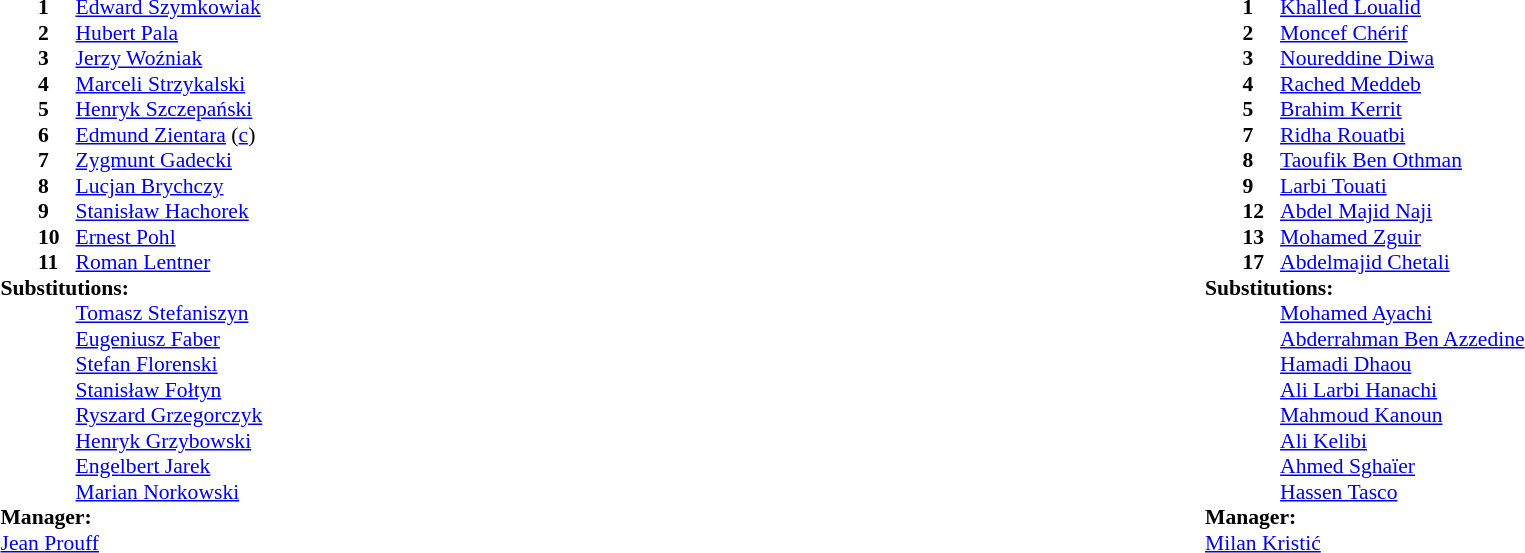<table width="100%">
<tr>
<td valign="top" width="40%"><br><table style="font-size:90%" cellspacing="0" cellpadding="0">
<tr>
<th width=25></th>
<th width=25></th>
</tr>
<tr>
<td></td>
<td><strong>1</strong></td>
<td><a href='#'>Edward Szymkowiak</a></td>
</tr>
<tr>
<td></td>
<td><strong>2</strong></td>
<td><a href='#'>Hubert Pala</a></td>
</tr>
<tr>
<td></td>
<td><strong>3</strong></td>
<td><a href='#'>Jerzy Woźniak</a></td>
</tr>
<tr>
<td></td>
<td><strong>4</strong></td>
<td><a href='#'>Marceli Strzykalski</a></td>
</tr>
<tr>
<td></td>
<td><strong>5</strong></td>
<td><a href='#'>Henryk Szczepański</a></td>
</tr>
<tr>
<td></td>
<td><strong>6</strong></td>
<td><a href='#'>Edmund Zientara</a> (<a href='#'>c</a>)</td>
</tr>
<tr>
<td></td>
<td><strong>7</strong></td>
<td><a href='#'>Zygmunt Gadecki</a></td>
</tr>
<tr>
<td></td>
<td><strong>8</strong></td>
<td><a href='#'>Lucjan Brychczy</a></td>
</tr>
<tr>
<td></td>
<td><strong>9</strong></td>
<td><a href='#'>Stanisław Hachorek</a></td>
</tr>
<tr>
<td></td>
<td><strong>10</strong></td>
<td><a href='#'>Ernest Pohl</a></td>
</tr>
<tr>
<td></td>
<td><strong>11</strong></td>
<td><a href='#'>Roman Lentner</a></td>
</tr>
<tr>
<td colspan=3><strong>Substitutions:</strong></td>
</tr>
<tr>
<td></td>
<td></td>
<td><a href='#'>Tomasz Stefaniszyn</a></td>
</tr>
<tr>
<td></td>
<td></td>
<td><a href='#'>Eugeniusz Faber</a></td>
</tr>
<tr>
<td></td>
<td></td>
<td><a href='#'>Stefan Florenski</a></td>
</tr>
<tr>
<td></td>
<td></td>
<td><a href='#'>Stanisław Fołtyn</a></td>
</tr>
<tr>
<td></td>
<td></td>
<td><a href='#'>Ryszard Grzegorczyk</a></td>
</tr>
<tr>
<td></td>
<td></td>
<td><a href='#'>Henryk Grzybowski</a></td>
</tr>
<tr>
<td></td>
<td></td>
<td><a href='#'>Engelbert Jarek</a></td>
</tr>
<tr>
<td></td>
<td></td>
<td><a href='#'>Marian Norkowski</a></td>
</tr>
<tr>
<td colspan=3><strong>Manager:</strong></td>
</tr>
<tr>
<td colspan=3> <a href='#'>Jean Prouff</a></td>
</tr>
</table>
</td>
<td valign="top" width="50%"><br><table style="font-size:90%; margin:auto" cellspacing="0" cellpadding="0">
<tr>
<th width=25></th>
<th width=25></th>
</tr>
<tr>
<td></td>
<td><strong>1</strong></td>
<td><a href='#'>Khalled Loualid</a></td>
</tr>
<tr>
<td></td>
<td><strong>2</strong></td>
<td><a href='#'>Moncef Chérif</a></td>
</tr>
<tr>
<td></td>
<td><strong>3</strong></td>
<td><a href='#'>Noureddine Diwa</a></td>
</tr>
<tr>
<td></td>
<td><strong>4</strong></td>
<td><a href='#'>Rached Meddeb</a></td>
</tr>
<tr>
<td></td>
<td><strong>5</strong></td>
<td><a href='#'>Brahim Kerrit</a></td>
</tr>
<tr>
<td></td>
<td><strong>7</strong></td>
<td><a href='#'>Ridha Rouatbi</a></td>
</tr>
<tr>
<td></td>
<td><strong>8</strong></td>
<td><a href='#'>Taoufik Ben Othman</a></td>
</tr>
<tr>
<td></td>
<td><strong>9</strong></td>
<td><a href='#'>Larbi Touati</a></td>
</tr>
<tr>
<td></td>
<td><strong>12</strong></td>
<td><a href='#'>Abdel Majid Naji</a></td>
</tr>
<tr>
<td></td>
<td><strong>13</strong></td>
<td><a href='#'>Mohamed Zguir</a></td>
</tr>
<tr>
<td></td>
<td><strong>17</strong></td>
<td><a href='#'>Abdelmajid Chetali</a></td>
</tr>
<tr>
<td colspan=3><strong>Substitutions:</strong></td>
</tr>
<tr>
<td></td>
<td></td>
<td><a href='#'>Mohamed Ayachi</a></td>
</tr>
<tr>
<td></td>
<td></td>
<td><a href='#'>Abderrahman Ben Azzedine</a></td>
</tr>
<tr>
<td></td>
<td></td>
<td><a href='#'>Hamadi Dhaou</a></td>
</tr>
<tr>
<td></td>
<td></td>
<td><a href='#'>Ali Larbi Hanachi</a></td>
</tr>
<tr>
<td></td>
<td></td>
<td><a href='#'>Mahmoud Kanoun</a></td>
</tr>
<tr>
<td></td>
<td></td>
<td><a href='#'>Ali Kelibi</a></td>
</tr>
<tr>
<td></td>
<td></td>
<td><a href='#'>Ahmed Sghaïer</a></td>
</tr>
<tr>
<td></td>
<td></td>
<td><a href='#'>Hassen Tasco</a></td>
</tr>
<tr>
<td colspan=3><strong>Manager:</strong></td>
</tr>
<tr>
<td colspan=3> <a href='#'>Milan Kristić</a></td>
</tr>
</table>
</td>
</tr>
</table>
